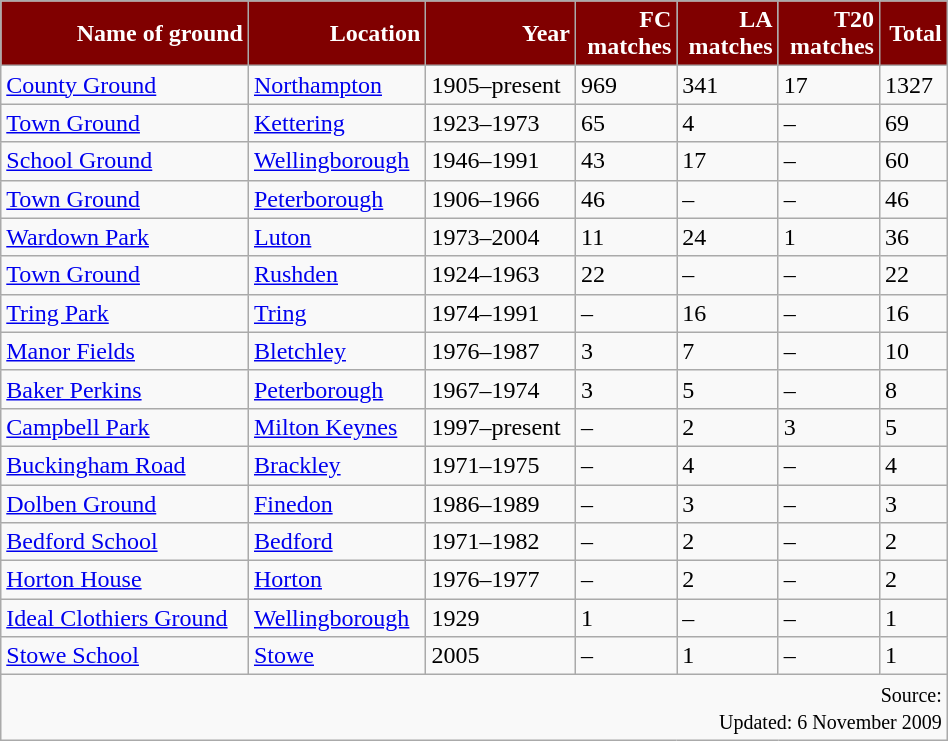<table class="wikitable" style="width:50%">
<tr>
<th style="background:maroon; color:white; text-align:right;">Name of ground</th>
<th style="background:maroon; color:white; text-align:right;">Location</th>
<th style="background:maroon; color:white; text-align:right;">Year</th>
<th style="background:maroon; color:white; text-align:right;">FC<br>matches</th>
<th style="background:maroon; color:white; text-align:right;">LA<br>matches</th>
<th style="background:maroon; color:white; text-align:right;">T20<br>matches</th>
<th style="background:maroon; color:white; text-align:right;">Total</th>
</tr>
<tr>
<td><a href='#'>County Ground</a></td>
<td><a href='#'>Northampton</a></td>
<td>1905–present</td>
<td>969</td>
<td>341</td>
<td>17</td>
<td>1327</td>
</tr>
<tr>
<td><a href='#'>Town Ground</a></td>
<td><a href='#'>Kettering</a></td>
<td>1923–1973</td>
<td>65</td>
<td>4</td>
<td>–</td>
<td>69</td>
</tr>
<tr>
<td><a href='#'>School Ground</a></td>
<td><a href='#'>Wellingborough</a></td>
<td>1946–1991</td>
<td>43</td>
<td>17</td>
<td>–</td>
<td>60</td>
</tr>
<tr>
<td><a href='#'>Town Ground</a></td>
<td><a href='#'>Peterborough</a></td>
<td>1906–1966</td>
<td>46</td>
<td>–</td>
<td>–</td>
<td>46</td>
</tr>
<tr>
<td><a href='#'>Wardown Park</a></td>
<td><a href='#'>Luton</a></td>
<td>1973–2004</td>
<td>11</td>
<td>24</td>
<td>1</td>
<td>36</td>
</tr>
<tr>
<td><a href='#'>Town Ground</a></td>
<td><a href='#'>Rushden</a></td>
<td>1924–1963</td>
<td>22</td>
<td>–</td>
<td>–</td>
<td>22</td>
</tr>
<tr>
<td><a href='#'>Tring Park</a></td>
<td><a href='#'>Tring</a></td>
<td>1974–1991</td>
<td>–</td>
<td>16</td>
<td>–</td>
<td>16</td>
</tr>
<tr>
<td><a href='#'>Manor Fields</a></td>
<td><a href='#'>Bletchley</a></td>
<td>1976–1987</td>
<td>3</td>
<td>7</td>
<td>–</td>
<td>10</td>
</tr>
<tr>
<td><a href='#'>Baker Perkins</a></td>
<td><a href='#'>Peterborough</a></td>
<td>1967–1974</td>
<td>3</td>
<td>5</td>
<td>–</td>
<td>8</td>
</tr>
<tr>
<td><a href='#'>Campbell Park</a></td>
<td><a href='#'>Milton Keynes</a></td>
<td>1997–present</td>
<td>–</td>
<td>2</td>
<td>3</td>
<td>5</td>
</tr>
<tr>
<td><a href='#'>Buckingham Road</a></td>
<td><a href='#'>Brackley</a></td>
<td>1971–1975</td>
<td>–</td>
<td>4</td>
<td>–</td>
<td>4</td>
</tr>
<tr>
<td><a href='#'>Dolben Ground</a></td>
<td><a href='#'>Finedon</a></td>
<td>1986–1989</td>
<td>–</td>
<td>3</td>
<td>–</td>
<td>3</td>
</tr>
<tr>
<td><a href='#'>Bedford School</a></td>
<td><a href='#'>Bedford</a></td>
<td>1971–1982</td>
<td>–</td>
<td>2</td>
<td>–</td>
<td>2</td>
</tr>
<tr>
<td><a href='#'>Horton House</a></td>
<td><a href='#'>Horton</a></td>
<td>1976–1977</td>
<td>–</td>
<td>2</td>
<td>–</td>
<td>2</td>
</tr>
<tr>
<td><a href='#'>Ideal Clothiers Ground</a></td>
<td><a href='#'>Wellingborough</a></td>
<td>1929</td>
<td>1</td>
<td>–</td>
<td>–</td>
<td>1</td>
</tr>
<tr>
<td><a href='#'>Stowe School</a></td>
<td><a href='#'>Stowe</a></td>
<td>2005</td>
<td>–</td>
<td>1</td>
<td>–</td>
<td>1</td>
</tr>
<tr>
<td style="text-align:right;" colspan="7"><small>Source: <br>Updated: 6 November 2009</small></td>
</tr>
</table>
